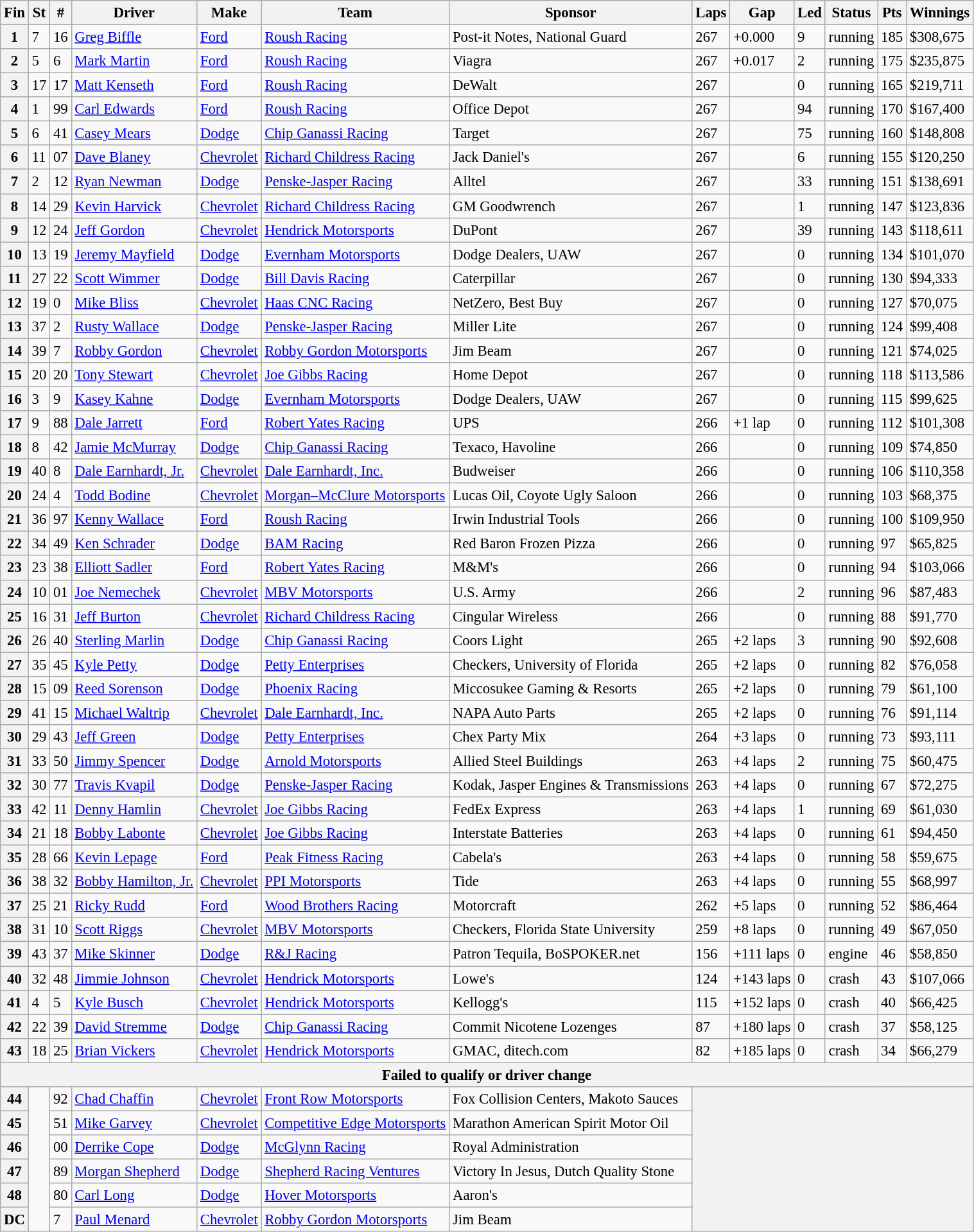<table class="wikitable sortable" style="font-size:95%">
<tr>
<th>Fin</th>
<th>St</th>
<th>#</th>
<th>Driver</th>
<th>Make</th>
<th>Team</th>
<th>Sponsor</th>
<th>Laps</th>
<th>Gap</th>
<th>Led</th>
<th>Status</th>
<th>Pts</th>
<th>Winnings</th>
</tr>
<tr>
<th>1</th>
<td>7</td>
<td>16</td>
<td><a href='#'>Greg Biffle</a></td>
<td><a href='#'>Ford</a></td>
<td><a href='#'>Roush Racing</a></td>
<td>Post-it Notes, National Guard</td>
<td>267</td>
<td>+0.000</td>
<td>9</td>
<td>running</td>
<td>185</td>
<td>$308,675</td>
</tr>
<tr>
<th>2</th>
<td>5</td>
<td>6</td>
<td><a href='#'>Mark Martin</a></td>
<td><a href='#'>Ford</a></td>
<td><a href='#'>Roush Racing</a></td>
<td>Viagra</td>
<td>267</td>
<td>+0.017</td>
<td>2</td>
<td>running</td>
<td>175</td>
<td>$235,875</td>
</tr>
<tr>
<th>3</th>
<td>17</td>
<td>17</td>
<td><a href='#'>Matt Kenseth</a></td>
<td><a href='#'>Ford</a></td>
<td><a href='#'>Roush Racing</a></td>
<td>DeWalt</td>
<td>267</td>
<td></td>
<td>0</td>
<td>running</td>
<td>165</td>
<td>$219,711</td>
</tr>
<tr>
<th>4</th>
<td>1</td>
<td>99</td>
<td><a href='#'>Carl Edwards</a></td>
<td><a href='#'>Ford</a></td>
<td><a href='#'>Roush Racing</a></td>
<td>Office Depot</td>
<td>267</td>
<td></td>
<td>94</td>
<td>running</td>
<td>170</td>
<td>$167,400</td>
</tr>
<tr>
<th>5</th>
<td>6</td>
<td>41</td>
<td><a href='#'>Casey Mears</a></td>
<td><a href='#'>Dodge</a></td>
<td><a href='#'>Chip Ganassi Racing</a></td>
<td>Target</td>
<td>267</td>
<td></td>
<td>75</td>
<td>running</td>
<td>160</td>
<td>$148,808</td>
</tr>
<tr>
<th>6</th>
<td>11</td>
<td>07</td>
<td><a href='#'>Dave Blaney</a></td>
<td><a href='#'>Chevrolet</a></td>
<td><a href='#'>Richard Childress Racing</a></td>
<td>Jack Daniel's</td>
<td>267</td>
<td></td>
<td>6</td>
<td>running</td>
<td>155</td>
<td>$120,250</td>
</tr>
<tr>
<th>7</th>
<td>2</td>
<td>12</td>
<td><a href='#'>Ryan Newman</a></td>
<td><a href='#'>Dodge</a></td>
<td><a href='#'>Penske-Jasper Racing</a></td>
<td>Alltel</td>
<td>267</td>
<td></td>
<td>33</td>
<td>running</td>
<td>151</td>
<td>$138,691</td>
</tr>
<tr>
<th>8</th>
<td>14</td>
<td>29</td>
<td><a href='#'>Kevin Harvick</a></td>
<td><a href='#'>Chevrolet</a></td>
<td><a href='#'>Richard Childress Racing</a></td>
<td>GM Goodwrench</td>
<td>267</td>
<td></td>
<td>1</td>
<td>running</td>
<td>147</td>
<td>$123,836</td>
</tr>
<tr>
<th>9</th>
<td>12</td>
<td>24</td>
<td><a href='#'>Jeff Gordon</a></td>
<td><a href='#'>Chevrolet</a></td>
<td><a href='#'>Hendrick Motorsports</a></td>
<td>DuPont</td>
<td>267</td>
<td></td>
<td>39</td>
<td>running</td>
<td>143</td>
<td>$118,611</td>
</tr>
<tr>
<th>10</th>
<td>13</td>
<td>19</td>
<td><a href='#'>Jeremy Mayfield</a></td>
<td><a href='#'>Dodge</a></td>
<td><a href='#'>Evernham Motorsports</a></td>
<td>Dodge Dealers, UAW</td>
<td>267</td>
<td></td>
<td>0</td>
<td>running</td>
<td>134</td>
<td>$101,070</td>
</tr>
<tr>
<th>11</th>
<td>27</td>
<td>22</td>
<td><a href='#'>Scott Wimmer</a></td>
<td><a href='#'>Dodge</a></td>
<td><a href='#'>Bill Davis Racing</a></td>
<td>Caterpillar</td>
<td>267</td>
<td></td>
<td>0</td>
<td>running</td>
<td>130</td>
<td>$94,333</td>
</tr>
<tr>
<th>12</th>
<td>19</td>
<td>0</td>
<td><a href='#'>Mike Bliss</a></td>
<td><a href='#'>Chevrolet</a></td>
<td><a href='#'>Haas CNC Racing</a></td>
<td>NetZero, Best Buy</td>
<td>267</td>
<td></td>
<td>0</td>
<td>running</td>
<td>127</td>
<td>$70,075</td>
</tr>
<tr>
<th>13</th>
<td>37</td>
<td>2</td>
<td><a href='#'>Rusty Wallace</a></td>
<td><a href='#'>Dodge</a></td>
<td><a href='#'>Penske-Jasper Racing</a></td>
<td>Miller Lite</td>
<td>267</td>
<td></td>
<td>0</td>
<td>running</td>
<td>124</td>
<td>$99,408</td>
</tr>
<tr>
<th>14</th>
<td>39</td>
<td>7</td>
<td><a href='#'>Robby Gordon</a></td>
<td><a href='#'>Chevrolet</a></td>
<td><a href='#'>Robby Gordon Motorsports</a></td>
<td>Jim Beam</td>
<td>267</td>
<td></td>
<td>0</td>
<td>running</td>
<td>121</td>
<td>$74,025</td>
</tr>
<tr>
<th>15</th>
<td>20</td>
<td>20</td>
<td><a href='#'>Tony Stewart</a></td>
<td><a href='#'>Chevrolet</a></td>
<td><a href='#'>Joe Gibbs Racing</a></td>
<td>Home Depot</td>
<td>267</td>
<td></td>
<td>0</td>
<td>running</td>
<td>118</td>
<td>$113,586</td>
</tr>
<tr>
<th>16</th>
<td>3</td>
<td>9</td>
<td><a href='#'>Kasey Kahne</a></td>
<td><a href='#'>Dodge</a></td>
<td><a href='#'>Evernham Motorsports</a></td>
<td>Dodge Dealers, UAW</td>
<td>267</td>
<td></td>
<td>0</td>
<td>running</td>
<td>115</td>
<td>$99,625</td>
</tr>
<tr>
<th>17</th>
<td>9</td>
<td>88</td>
<td><a href='#'>Dale Jarrett</a></td>
<td><a href='#'>Ford</a></td>
<td><a href='#'>Robert Yates Racing</a></td>
<td>UPS</td>
<td>266</td>
<td>+1 lap</td>
<td>0</td>
<td>running</td>
<td>112</td>
<td>$101,308</td>
</tr>
<tr>
<th>18</th>
<td>8</td>
<td>42</td>
<td><a href='#'>Jamie McMurray</a></td>
<td><a href='#'>Dodge</a></td>
<td><a href='#'>Chip Ganassi Racing</a></td>
<td>Texaco, Havoline</td>
<td>266</td>
<td></td>
<td>0</td>
<td>running</td>
<td>109</td>
<td>$74,850</td>
</tr>
<tr>
<th>19</th>
<td>40</td>
<td>8</td>
<td><a href='#'>Dale Earnhardt, Jr.</a></td>
<td><a href='#'>Chevrolet</a></td>
<td><a href='#'>Dale Earnhardt, Inc.</a></td>
<td>Budweiser</td>
<td>266</td>
<td></td>
<td>0</td>
<td>running</td>
<td>106</td>
<td>$110,358</td>
</tr>
<tr>
<th>20</th>
<td>24</td>
<td>4</td>
<td><a href='#'>Todd Bodine</a></td>
<td><a href='#'>Chevrolet</a></td>
<td><a href='#'>Morgan–McClure Motorsports</a></td>
<td>Lucas Oil, Coyote Ugly Saloon</td>
<td>266</td>
<td></td>
<td>0</td>
<td>running</td>
<td>103</td>
<td>$68,375</td>
</tr>
<tr>
<th>21</th>
<td>36</td>
<td>97</td>
<td><a href='#'>Kenny Wallace</a></td>
<td><a href='#'>Ford</a></td>
<td><a href='#'>Roush Racing</a></td>
<td>Irwin Industrial Tools</td>
<td>266</td>
<td></td>
<td>0</td>
<td>running</td>
<td>100</td>
<td>$109,950</td>
</tr>
<tr>
<th>22</th>
<td>34</td>
<td>49</td>
<td><a href='#'>Ken Schrader</a></td>
<td><a href='#'>Dodge</a></td>
<td><a href='#'>BAM Racing</a></td>
<td>Red Baron Frozen Pizza</td>
<td>266</td>
<td></td>
<td>0</td>
<td>running</td>
<td>97</td>
<td>$65,825</td>
</tr>
<tr>
<th>23</th>
<td>23</td>
<td>38</td>
<td><a href='#'>Elliott Sadler</a></td>
<td><a href='#'>Ford</a></td>
<td><a href='#'>Robert Yates Racing</a></td>
<td>M&M's</td>
<td>266</td>
<td></td>
<td>0</td>
<td>running</td>
<td>94</td>
<td>$103,066</td>
</tr>
<tr>
<th>24</th>
<td>10</td>
<td>01</td>
<td><a href='#'>Joe Nemechek</a></td>
<td><a href='#'>Chevrolet</a></td>
<td><a href='#'>MBV Motorsports</a></td>
<td>U.S. Army</td>
<td>266</td>
<td></td>
<td>2</td>
<td>running</td>
<td>96</td>
<td>$87,483</td>
</tr>
<tr>
<th>25</th>
<td>16</td>
<td>31</td>
<td><a href='#'>Jeff Burton</a></td>
<td><a href='#'>Chevrolet</a></td>
<td><a href='#'>Richard Childress Racing</a></td>
<td>Cingular Wireless</td>
<td>266</td>
<td></td>
<td>0</td>
<td>running</td>
<td>88</td>
<td>$91,770</td>
</tr>
<tr>
<th>26</th>
<td>26</td>
<td>40</td>
<td><a href='#'>Sterling Marlin</a></td>
<td><a href='#'>Dodge</a></td>
<td><a href='#'>Chip Ganassi Racing</a></td>
<td>Coors Light</td>
<td>265</td>
<td>+2 laps</td>
<td>3</td>
<td>running</td>
<td>90</td>
<td>$92,608</td>
</tr>
<tr>
<th>27</th>
<td>35</td>
<td>45</td>
<td><a href='#'>Kyle Petty</a></td>
<td><a href='#'>Dodge</a></td>
<td><a href='#'>Petty Enterprises</a></td>
<td>Checkers, University of Florida</td>
<td>265</td>
<td>+2 laps</td>
<td>0</td>
<td>running</td>
<td>82</td>
<td>$76,058</td>
</tr>
<tr>
<th>28</th>
<td>15</td>
<td>09</td>
<td><a href='#'>Reed Sorenson</a></td>
<td><a href='#'>Dodge</a></td>
<td><a href='#'>Phoenix Racing</a></td>
<td>Miccosukee Gaming & Resorts</td>
<td>265</td>
<td>+2 laps</td>
<td>0</td>
<td>running</td>
<td>79</td>
<td>$61,100</td>
</tr>
<tr>
<th>29</th>
<td>41</td>
<td>15</td>
<td><a href='#'>Michael Waltrip</a></td>
<td><a href='#'>Chevrolet</a></td>
<td><a href='#'>Dale Earnhardt, Inc.</a></td>
<td>NAPA Auto Parts</td>
<td>265</td>
<td>+2 laps</td>
<td>0</td>
<td>running</td>
<td>76</td>
<td>$91,114</td>
</tr>
<tr>
<th>30</th>
<td>29</td>
<td>43</td>
<td><a href='#'>Jeff Green</a></td>
<td><a href='#'>Dodge</a></td>
<td><a href='#'>Petty Enterprises</a></td>
<td>Chex Party Mix</td>
<td>264</td>
<td>+3 laps</td>
<td>0</td>
<td>running</td>
<td>73</td>
<td>$93,111</td>
</tr>
<tr>
<th>31</th>
<td>33</td>
<td>50</td>
<td><a href='#'>Jimmy Spencer</a></td>
<td><a href='#'>Dodge</a></td>
<td><a href='#'>Arnold Motorsports</a></td>
<td>Allied Steel Buildings</td>
<td>263</td>
<td>+4 laps</td>
<td>2</td>
<td>running</td>
<td>75</td>
<td>$60,475</td>
</tr>
<tr>
<th>32</th>
<td>30</td>
<td>77</td>
<td><a href='#'>Travis Kvapil</a></td>
<td><a href='#'>Dodge</a></td>
<td><a href='#'>Penske-Jasper Racing</a></td>
<td>Kodak, Jasper Engines & Transmissions</td>
<td>263</td>
<td>+4 laps</td>
<td>0</td>
<td>running</td>
<td>67</td>
<td>$72,275</td>
</tr>
<tr>
<th>33</th>
<td>42</td>
<td>11</td>
<td><a href='#'>Denny Hamlin</a></td>
<td><a href='#'>Chevrolet</a></td>
<td><a href='#'>Joe Gibbs Racing</a></td>
<td>FedEx Express</td>
<td>263</td>
<td>+4 laps</td>
<td>1</td>
<td>running</td>
<td>69</td>
<td>$61,030</td>
</tr>
<tr>
<th>34</th>
<td>21</td>
<td>18</td>
<td><a href='#'>Bobby Labonte</a></td>
<td><a href='#'>Chevrolet</a></td>
<td><a href='#'>Joe Gibbs Racing</a></td>
<td>Interstate Batteries</td>
<td>263</td>
<td>+4 laps</td>
<td>0</td>
<td>running</td>
<td>61</td>
<td>$94,450</td>
</tr>
<tr>
<th>35</th>
<td>28</td>
<td>66</td>
<td><a href='#'>Kevin Lepage</a></td>
<td><a href='#'>Ford</a></td>
<td><a href='#'>Peak Fitness Racing</a></td>
<td>Cabela's</td>
<td>263</td>
<td>+4 laps</td>
<td>0</td>
<td>running</td>
<td>58</td>
<td>$59,675</td>
</tr>
<tr>
<th>36</th>
<td>38</td>
<td>32</td>
<td><a href='#'>Bobby Hamilton, Jr.</a></td>
<td><a href='#'>Chevrolet</a></td>
<td><a href='#'>PPI Motorsports</a></td>
<td>Tide</td>
<td>263</td>
<td>+4 laps</td>
<td>0</td>
<td>running</td>
<td>55</td>
<td>$68,997</td>
</tr>
<tr>
<th>37</th>
<td>25</td>
<td>21</td>
<td><a href='#'>Ricky Rudd</a></td>
<td><a href='#'>Ford</a></td>
<td><a href='#'>Wood Brothers Racing</a></td>
<td>Motorcraft</td>
<td>262</td>
<td>+5 laps</td>
<td>0</td>
<td>running</td>
<td>52</td>
<td>$86,464</td>
</tr>
<tr>
<th>38</th>
<td>31</td>
<td>10</td>
<td><a href='#'>Scott Riggs</a></td>
<td><a href='#'>Chevrolet</a></td>
<td><a href='#'>MBV Motorsports</a></td>
<td>Checkers, Florida State University</td>
<td>259</td>
<td>+8 laps</td>
<td>0</td>
<td>running</td>
<td>49</td>
<td>$67,050</td>
</tr>
<tr>
<th>39</th>
<td>43</td>
<td>37</td>
<td><a href='#'>Mike Skinner</a></td>
<td><a href='#'>Dodge</a></td>
<td><a href='#'>R&J Racing</a></td>
<td>Patron Tequila, BoSPOKER.net</td>
<td>156</td>
<td>+111 laps</td>
<td>0</td>
<td>engine</td>
<td>46</td>
<td>$58,850</td>
</tr>
<tr>
<th>40</th>
<td>32</td>
<td>48</td>
<td><a href='#'>Jimmie Johnson</a></td>
<td><a href='#'>Chevrolet</a></td>
<td><a href='#'>Hendrick Motorsports</a></td>
<td>Lowe's</td>
<td>124</td>
<td>+143 laps</td>
<td>0</td>
<td>crash</td>
<td>43</td>
<td>$107,066</td>
</tr>
<tr>
<th>41</th>
<td>4</td>
<td>5</td>
<td><a href='#'>Kyle Busch</a></td>
<td><a href='#'>Chevrolet</a></td>
<td><a href='#'>Hendrick Motorsports</a></td>
<td>Kellogg's</td>
<td>115</td>
<td>+152 laps</td>
<td>0</td>
<td>crash</td>
<td>40</td>
<td>$66,425</td>
</tr>
<tr>
<th>42</th>
<td>22</td>
<td>39</td>
<td><a href='#'>David Stremme</a></td>
<td><a href='#'>Dodge</a></td>
<td><a href='#'>Chip Ganassi Racing</a></td>
<td>Commit Nicotene Lozenges</td>
<td>87</td>
<td>+180 laps</td>
<td>0</td>
<td>crash</td>
<td>37</td>
<td>$58,125</td>
</tr>
<tr>
<th>43</th>
<td>18</td>
<td>25</td>
<td><a href='#'>Brian Vickers</a></td>
<td><a href='#'>Chevrolet</a></td>
<td><a href='#'>Hendrick Motorsports</a></td>
<td>GMAC, ditech.com</td>
<td>82</td>
<td>+185 laps</td>
<td>0</td>
<td>crash</td>
<td>34</td>
<td>$66,279</td>
</tr>
<tr>
<th colspan="13">Failed to qualify or driver change</th>
</tr>
<tr>
<th>44</th>
<td rowspan="6"></td>
<td>92</td>
<td><a href='#'>Chad Chaffin</a></td>
<td><a href='#'>Chevrolet</a></td>
<td><a href='#'>Front Row Motorsports</a></td>
<td>Fox Collision Centers, Makoto Sauces</td>
<th colspan="6" rowspan="6"></th>
</tr>
<tr>
<th>45</th>
<td>51</td>
<td><a href='#'>Mike Garvey</a></td>
<td><a href='#'>Chevrolet</a></td>
<td><a href='#'>Competitive Edge Motorsports</a></td>
<td>Marathon American Spirit Motor Oil</td>
</tr>
<tr>
<th>46</th>
<td>00</td>
<td><a href='#'>Derrike Cope</a></td>
<td><a href='#'>Dodge</a></td>
<td><a href='#'>McGlynn Racing</a></td>
<td>Royal Administration</td>
</tr>
<tr>
<th>47</th>
<td>89</td>
<td><a href='#'>Morgan Shepherd</a></td>
<td><a href='#'>Dodge</a></td>
<td><a href='#'>Shepherd Racing Ventures</a></td>
<td>Victory In Jesus, Dutch Quality Stone</td>
</tr>
<tr>
<th>48</th>
<td>80</td>
<td><a href='#'>Carl Long</a></td>
<td><a href='#'>Dodge</a></td>
<td><a href='#'>Hover Motorsports</a></td>
<td>Aaron's</td>
</tr>
<tr>
<th>DC</th>
<td>7</td>
<td><a href='#'>Paul Menard</a></td>
<td><a href='#'>Chevrolet</a></td>
<td><a href='#'>Robby Gordon Motorsports</a></td>
<td>Jim Beam</td>
</tr>
</table>
